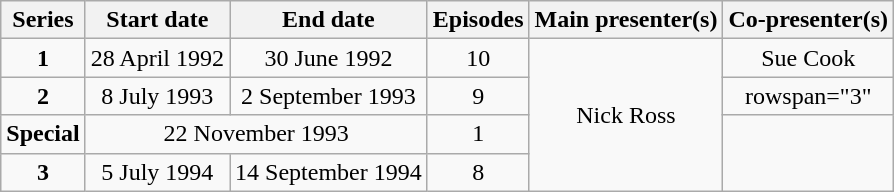<table class="wikitable" style="text-align:center;">
<tr>
<th>Series</th>
<th>Start date</th>
<th>End date</th>
<th>Episodes</th>
<th>Main presenter(s)</th>
<th>Co-presenter(s)</th>
</tr>
<tr>
<td><strong>1</strong></td>
<td>28 April 1992</td>
<td>30 June 1992</td>
<td>10</td>
<td rowspan="4">Nick Ross</td>
<td>Sue Cook</td>
</tr>
<tr>
<td><strong>2</strong></td>
<td>8 July 1993</td>
<td>2 September 1993</td>
<td>9</td>
<td>rowspan="3" </td>
</tr>
<tr>
<td><strong>Special</strong></td>
<td colspan="2">22 November 1993</td>
<td>1</td>
</tr>
<tr>
<td><strong>3</strong></td>
<td>5 July 1994</td>
<td>14 September 1994</td>
<td>8</td>
</tr>
</table>
